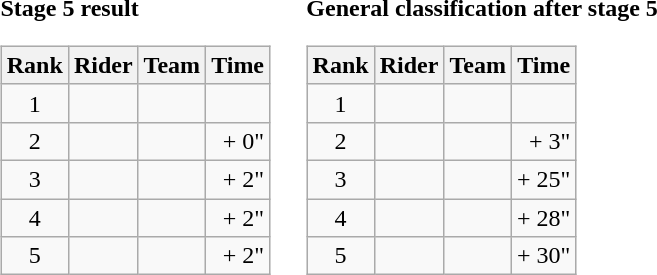<table>
<tr>
<td><strong>Stage 5 result</strong><br><table class="wikitable">
<tr>
<th scope="col">Rank</th>
<th scope="col">Rider</th>
<th scope="col">Team</th>
<th scope="col">Time</th>
</tr>
<tr>
<td style="text-align:center;">1</td>
<td></td>
<td></td>
<td style="text-align:right;"></td>
</tr>
<tr>
<td style="text-align:center;">2</td>
<td></td>
<td></td>
<td style="text-align:right;">+ 0"</td>
</tr>
<tr>
<td style="text-align:center;">3</td>
<td></td>
<td></td>
<td style="text-align:right;">+ 2"</td>
</tr>
<tr>
<td style="text-align:center;">4</td>
<td></td>
<td></td>
<td style="text-align:right;">+ 2"</td>
</tr>
<tr>
<td style="text-align:center;">5</td>
<td></td>
<td></td>
<td style="text-align:right;">+ 2"</td>
</tr>
</table>
</td>
<td></td>
<td><strong>General classification after stage 5</strong><br><table class="wikitable">
<tr>
<th scope="col">Rank</th>
<th scope="col">Rider</th>
<th scope="col">Team</th>
<th scope="col">Time</th>
</tr>
<tr>
<td style="text-align:center;">1</td>
<td></td>
<td></td>
<td style="text-align:right;"></td>
</tr>
<tr>
<td style="text-align:center;">2</td>
<td></td>
<td></td>
<td style="text-align:right;">+ 3"</td>
</tr>
<tr>
<td style="text-align:center;">3</td>
<td></td>
<td></td>
<td style="text-align:right;">+ 25"</td>
</tr>
<tr>
<td style="text-align:center;">4</td>
<td></td>
<td></td>
<td style="text-align:right;">+ 28"</td>
</tr>
<tr>
<td style="text-align:center;">5</td>
<td></td>
<td></td>
<td style="text-align:right;">+ 30"</td>
</tr>
</table>
</td>
</tr>
</table>
